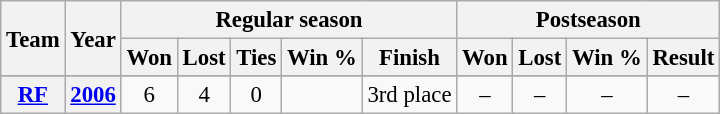<table class="wikitable" style="font-size: 95%; text-align:center;">
<tr>
<th rowspan="2">Team</th>
<th rowspan="2">Year</th>
<th colspan="5">Regular season</th>
<th colspan="4">Postseason</th>
</tr>
<tr>
<th>Won</th>
<th>Lost</th>
<th>Ties</th>
<th>Win %</th>
<th>Finish</th>
<th>Won</th>
<th>Lost</th>
<th>Win %</th>
<th>Result</th>
</tr>
<tr ! style="background:;">
</tr>
<tr>
<th><a href='#'>RF</a></th>
<th><a href='#'>2006</a></th>
<td>6</td>
<td>4</td>
<td>0</td>
<td></td>
<td>3rd place</td>
<td>–</td>
<td>–</td>
<td>–</td>
<td>–</td>
</tr>
</table>
